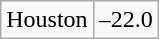<table class="wikitable" style="border: none;">
<tr align="center">
</tr>
<tr align="center">
<td>Houston</td>
<td>–22.0</td>
</tr>
</table>
